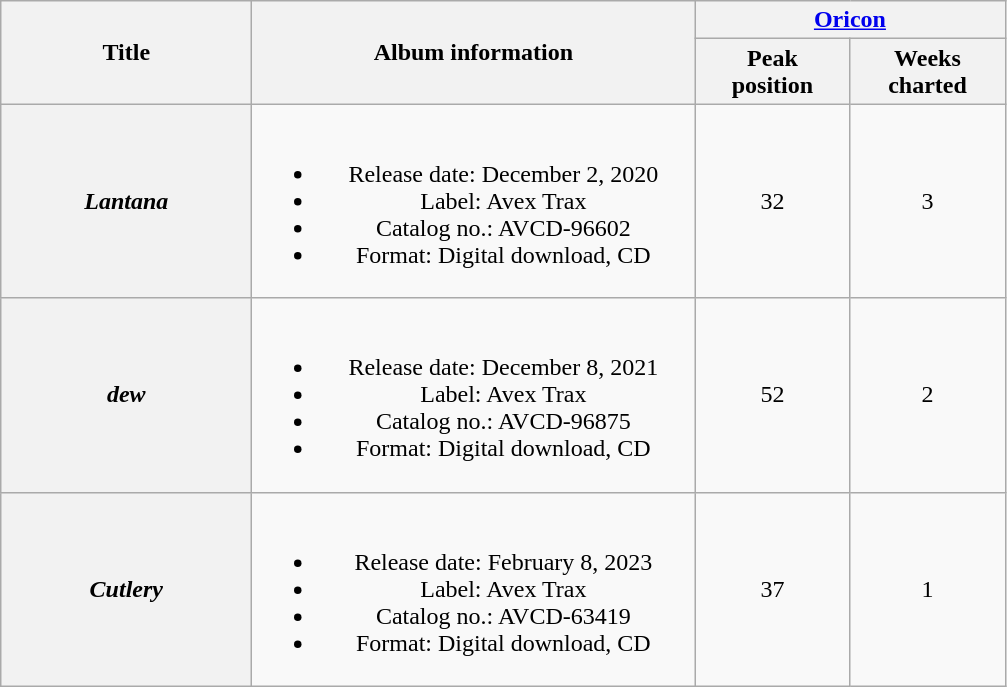<table class="wikitable plainrowheaders" style="text-align:center">
<tr>
<th rowspan=2; style="width:10em;">Title</th>
<th rowspan=2; style="width:18em;">Album information</th>
<th colspan=2; style="width:6em;"><a href='#'>Oricon</a><br></th>
</tr>
<tr>
<th style="width:6em;">Peak<br>position</th>
<th style="width:6em;">Weeks<br> charted</th>
</tr>
<tr>
<th scope="row"><em>Lantana</em></th>
<td><br><ul><li>Release date: December 2, 2020</li><li>Label: Avex Trax</li><li>Catalog no.: AVCD-96602</li><li>Format: Digital download, CD</li></ul></td>
<td>32</td>
<td>3<br></td>
</tr>
<tr>
<th scope="row"><em>dew</em></th>
<td><br><ul><li>Release date: December 8, 2021</li><li>Label: Avex Trax</li><li>Catalog no.: AVCD-96875</li><li>Format: Digital download, CD</li></ul></td>
<td>52</td>
<td>2</td>
</tr>
<tr>
<th scope="row"><em>Cutlery</em></th>
<td><br><ul><li>Release date: February 8, 2023</li><li>Label: Avex Trax</li><li>Catalog no.: AVCD-63419</li><li>Format: Digital download, CD</li></ul></td>
<td>37</td>
<td>1</td>
</tr>
</table>
